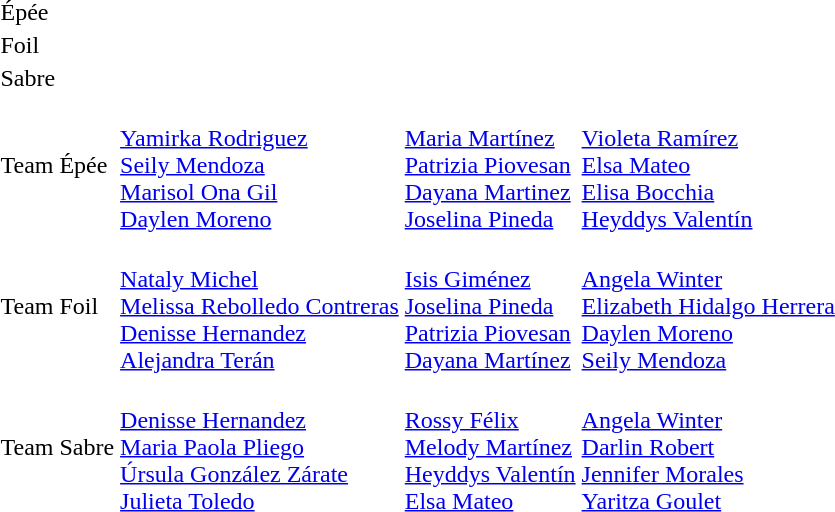<table>
<tr>
<td>Épée</td>
<td></td>
<td></td>
<td><br></td>
</tr>
<tr>
<td>Foil</td>
<td></td>
<td></td>
<td><br></td>
</tr>
<tr>
<td>Sabre</td>
<td></td>
<td></td>
<td><br></td>
</tr>
<tr>
<td>Team Épée</td>
<td><br><a href='#'>Yamirka Rodriguez</a><br><a href='#'>Seily Mendoza</a><br><a href='#'>Marisol Ona Gil</a><br><a href='#'>Daylen Moreno</a></td>
<td><br><a href='#'>Maria Martínez</a><br><a href='#'>Patrizia Piovesan</a><br><a href='#'>Dayana Martinez</a><br><a href='#'>Joselina Pineda</a></td>
<td><br><a href='#'>Violeta Ramírez</a><br><a href='#'>Elsa Mateo</a><br><a href='#'>Elisa Bocchia</a><br><a href='#'>Heyddys Valentín</a></td>
</tr>
<tr>
<td>Team Foil</td>
<td><br><a href='#'>Nataly Michel</a><br><a href='#'>Melissa Rebolledo Contreras</a><br><a href='#'>Denisse Hernandez</a><br><a href='#'>Alejandra Terán</a></td>
<td><br><a href='#'>Isis Giménez</a><br><a href='#'>Joselina Pineda</a><br><a href='#'>Patrizia Piovesan</a><br><a href='#'>Dayana Martínez</a></td>
<td><br><a href='#'>Angela Winter</a><br><a href='#'>Elizabeth Hidalgo Herrera</a><br><a href='#'>Daylen Moreno</a><br><a href='#'>Seily Mendoza</a></td>
</tr>
<tr>
<td>Team Sabre</td>
<td><br><a href='#'>Denisse Hernandez</a><br><a href='#'>Maria Paola Pliego</a><br><a href='#'>Úrsula González Zárate</a><br><a href='#'>Julieta Toledo</a></td>
<td><br><a href='#'>Rossy Félix</a><br><a href='#'>Melody Martínez</a><br><a href='#'>Heyddys Valentín</a><br><a href='#'>Elsa Mateo</a></td>
<td><br><a href='#'>Angela Winter</a><br><a href='#'>Darlin Robert</a><br><a href='#'>Jennifer Morales</a><br><a href='#'>Yaritza Goulet</a></td>
</tr>
<tr>
</tr>
</table>
